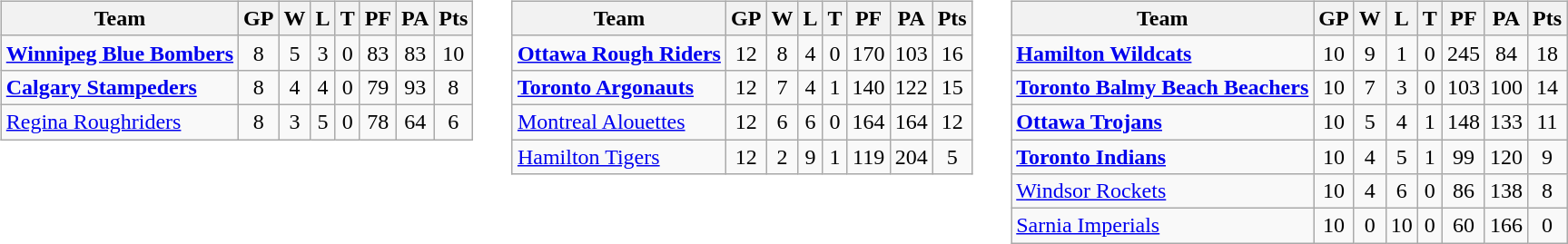<table cellspacing="10">
<tr>
<td valign="top"><br><table class="wikitable">
<tr>
<th>Team</th>
<th>GP</th>
<th>W</th>
<th>L</th>
<th>T</th>
<th>PF</th>
<th>PA</th>
<th>Pts</th>
</tr>
<tr align="center">
<td align="left"><strong><a href='#'>Winnipeg Blue Bombers</a></strong></td>
<td>8</td>
<td>5</td>
<td>3</td>
<td>0</td>
<td>83</td>
<td>83</td>
<td>10</td>
</tr>
<tr align="center">
<td align="left"><strong><a href='#'>Calgary Stampeders</a></strong></td>
<td>8</td>
<td>4</td>
<td>4</td>
<td>0</td>
<td>79</td>
<td>93</td>
<td>8</td>
</tr>
<tr align="center">
<td align="left"><a href='#'>Regina Roughriders</a></td>
<td>8</td>
<td>3</td>
<td>5</td>
<td>0</td>
<td>78</td>
<td>64</td>
<td>6</td>
</tr>
</table>
</td>
<td valign="top"><br><table class="wikitable">
<tr>
<th>Team</th>
<th>GP</th>
<th>W</th>
<th>L</th>
<th>T</th>
<th>PF</th>
<th>PA</th>
<th>Pts</th>
</tr>
<tr align="center">
<td align="left"><strong><a href='#'>Ottawa Rough Riders</a></strong></td>
<td>12</td>
<td>8</td>
<td>4</td>
<td>0</td>
<td>170</td>
<td>103</td>
<td>16</td>
</tr>
<tr align="center">
<td align="left"><strong><a href='#'>Toronto Argonauts</a></strong></td>
<td>12</td>
<td>7</td>
<td>4</td>
<td>1</td>
<td>140</td>
<td>122</td>
<td>15</td>
</tr>
<tr align="center">
<td align="left"><a href='#'>Montreal Alouettes</a></td>
<td>12</td>
<td>6</td>
<td>6</td>
<td>0</td>
<td>164</td>
<td>164</td>
<td>12</td>
</tr>
<tr align="center">
<td align="left"><a href='#'>Hamilton Tigers</a></td>
<td>12</td>
<td>2</td>
<td>9</td>
<td>1</td>
<td>119</td>
<td>204</td>
<td>5</td>
</tr>
</table>
</td>
<td valign="top"><br><table class="wikitable">
<tr>
<th>Team</th>
<th>GP</th>
<th>W</th>
<th>L</th>
<th>T</th>
<th>PF</th>
<th>PA</th>
<th>Pts</th>
</tr>
<tr align="center">
<td align="left"><strong><a href='#'>Hamilton Wildcats</a></strong></td>
<td>10</td>
<td>9</td>
<td>1</td>
<td>0</td>
<td>245</td>
<td>84</td>
<td>18</td>
</tr>
<tr align="center">
<td align="left"><strong><a href='#'>Toronto Balmy Beach Beachers</a></strong></td>
<td>10</td>
<td>7</td>
<td>3</td>
<td>0</td>
<td>103</td>
<td>100</td>
<td>14</td>
</tr>
<tr align="center">
<td align="left"><strong><a href='#'>Ottawa Trojans</a></strong></td>
<td>10</td>
<td>5</td>
<td>4</td>
<td>1</td>
<td>148</td>
<td>133</td>
<td>11</td>
</tr>
<tr align="center">
<td align="left"><strong><a href='#'>Toronto Indians</a></strong></td>
<td>10</td>
<td>4</td>
<td>5</td>
<td>1</td>
<td>99</td>
<td>120</td>
<td>9</td>
</tr>
<tr align="center">
<td align="left"><a href='#'>Windsor Rockets</a></td>
<td>10</td>
<td>4</td>
<td>6</td>
<td>0</td>
<td>86</td>
<td>138</td>
<td>8</td>
</tr>
<tr align="center">
<td align="left"><a href='#'>Sarnia Imperials</a></td>
<td>10</td>
<td>0</td>
<td>10</td>
<td>0</td>
<td>60</td>
<td>166</td>
<td>0</td>
</tr>
</table>
</td>
</tr>
</table>
